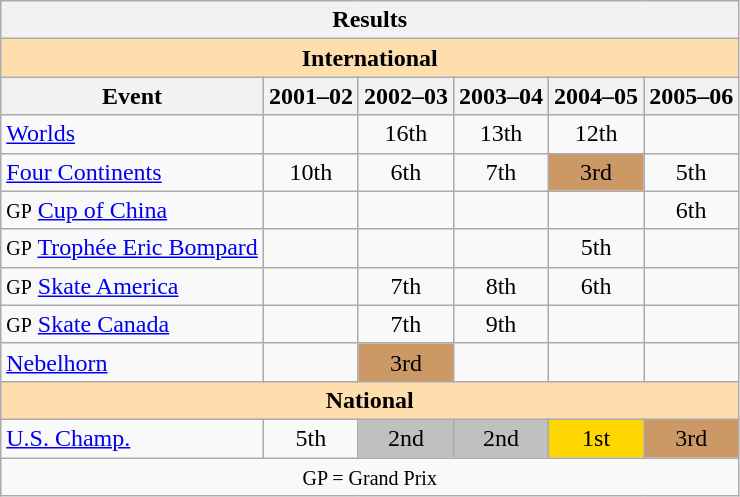<table class="wikitable" style="text-align:center">
<tr>
<th colspan=6 align=center><strong>Results</strong></th>
</tr>
<tr>
<th style="background-color: #ffdead; " colspan=6 align=center><strong>International</strong></th>
</tr>
<tr>
<th>Event</th>
<th>2001–02</th>
<th>2002–03</th>
<th>2003–04</th>
<th>2004–05</th>
<th>2005–06</th>
</tr>
<tr>
<td align=left><a href='#'>Worlds</a></td>
<td></td>
<td>16th</td>
<td>13th</td>
<td>12th</td>
<td></td>
</tr>
<tr>
<td align=left><a href='#'>Four Continents</a></td>
<td>10th</td>
<td>6th</td>
<td>7th</td>
<td bgcolor=cc9966>3rd</td>
<td>5th</td>
</tr>
<tr>
<td align=left><small>GP</small> <a href='#'>Cup of China</a></td>
<td></td>
<td></td>
<td></td>
<td></td>
<td>6th</td>
</tr>
<tr>
<td align=left><small>GP</small> <a href='#'>Trophée Eric Bompard</a></td>
<td></td>
<td></td>
<td></td>
<td>5th</td>
<td></td>
</tr>
<tr>
<td align=left><small>GP</small> <a href='#'>Skate America</a></td>
<td></td>
<td>7th</td>
<td>8th</td>
<td>6th</td>
<td></td>
</tr>
<tr>
<td align=left><small>GP</small> <a href='#'>Skate Canada</a></td>
<td></td>
<td>7th</td>
<td>9th</td>
<td></td>
<td></td>
</tr>
<tr>
<td align=left><a href='#'>Nebelhorn</a></td>
<td></td>
<td bgcolor=cc9966>3rd</td>
<td></td>
<td></td>
<td></td>
</tr>
<tr>
<th style="background-color: #ffdead; " colspan=6 align=center><strong>National</strong></th>
</tr>
<tr>
<td align=left><a href='#'>U.S. Champ.</a></td>
<td>5th</td>
<td bgcolor=silver>2nd</td>
<td bgcolor=silver>2nd</td>
<td bgcolor=gold>1st</td>
<td bgcolor=cc9966>3rd</td>
</tr>
<tr>
<td colspan=6 align=center><small> GP = Grand Prix </small></td>
</tr>
</table>
